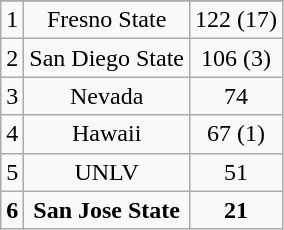<table class="wikitable" style="display: inline-table;">
<tr align="center">
</tr>
<tr align="center">
<td>1</td>
<td>Fresno State</td>
<td>122 (17)</td>
</tr>
<tr align="center">
<td>2</td>
<td>San Diego State</td>
<td>106 (3)</td>
</tr>
<tr align="center">
<td>3</td>
<td>Nevada</td>
<td>74</td>
</tr>
<tr align="center">
<td>4</td>
<td>Hawaii</td>
<td>67 (1)</td>
</tr>
<tr align="center">
<td>5</td>
<td>UNLV</td>
<td>51</td>
</tr>
<tr align="center">
<td><strong>6</strong></td>
<td><strong>San Jose State</strong></td>
<td><strong>21</strong></td>
</tr>
</table>
